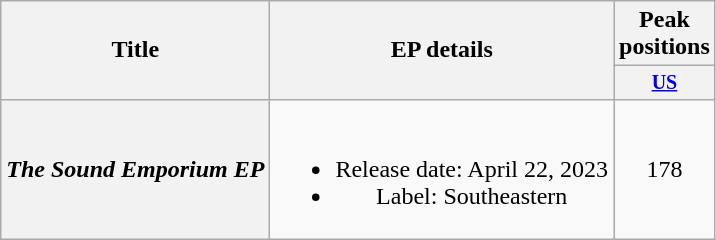<table class="wikitable plainrowheaders" style="text-align:center;">
<tr>
<th rowspan="2">Title</th>
<th rowspan="2">EP details</th>
<th colspan="1">Peak positions</th>
</tr>
<tr style="font-size:smaller;">
<th style="width:45px;"><a href='#'>US</a><br></th>
</tr>
<tr>
<th scope="row"><em>The Sound Emporium EP</em><br></th>
<td><br><ul><li>Release date: April 22, 2023</li><li>Label: Southeastern</li></ul></td>
<td>178</td>
</tr>
</table>
